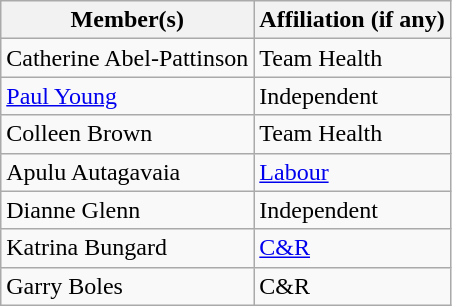<table class="wikitable">
<tr>
<th>Member(s)</th>
<th>Affiliation (if any)</th>
</tr>
<tr>
<td>Catherine Abel-Pattinson</td>
<td>Team Health</td>
</tr>
<tr>
<td><a href='#'>Paul Young</a></td>
<td>Independent</td>
</tr>
<tr>
<td>Colleen Brown</td>
<td>Team Health</td>
</tr>
<tr>
<td>Apulu Autagavaia</td>
<td><a href='#'>Labour</a></td>
</tr>
<tr>
<td>Dianne Glenn</td>
<td>Independent</td>
</tr>
<tr>
<td>Katrina Bungard</td>
<td><a href='#'>C&R</a></td>
</tr>
<tr>
<td>Garry Boles</td>
<td>C&R</td>
</tr>
</table>
